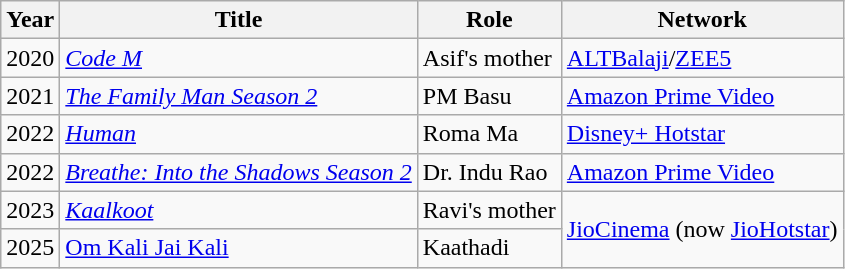<table class="wikitable">
<tr>
<th>Year</th>
<th>Title</th>
<th>Role</th>
<th>Network</th>
</tr>
<tr>
<td>2020</td>
<td><em><a href='#'>Code M</a></em></td>
<td>Asif's mother</td>
<td><a href='#'>ALTBalaji</a>/<a href='#'>ZEE5</a></td>
</tr>
<tr>
<td>2021</td>
<td><em><a href='#'>The Family Man Season 2</a></em></td>
<td>PM Basu</td>
<td><a href='#'>Amazon Prime Video</a></td>
</tr>
<tr>
<td>2022</td>
<td><em><a href='#'>Human</a></em></td>
<td>Roma Ma</td>
<td><a href='#'>Disney+ Hotstar</a></td>
</tr>
<tr>
<td>2022</td>
<td><a href='#'><em>Breathe: Into the Shadows Season 2</em></a></td>
<td>Dr. Indu Rao</td>
<td><a href='#'>Amazon Prime Video</a></td>
</tr>
<tr>
<td>2023</td>
<td><em><a href='#'>Kaalkoot</a></em></td>
<td>Ravi's mother</td>
<td rowspan="2"><a href='#'>JioCinema</a> (now <a href='#'>JioHotstar</a>)</td>
</tr>
<tr>
<td>2025</td>
<td><a href='#'>Om Kali Jai Kali</a></td>
<td>Kaathadi</td>
</tr>
</table>
